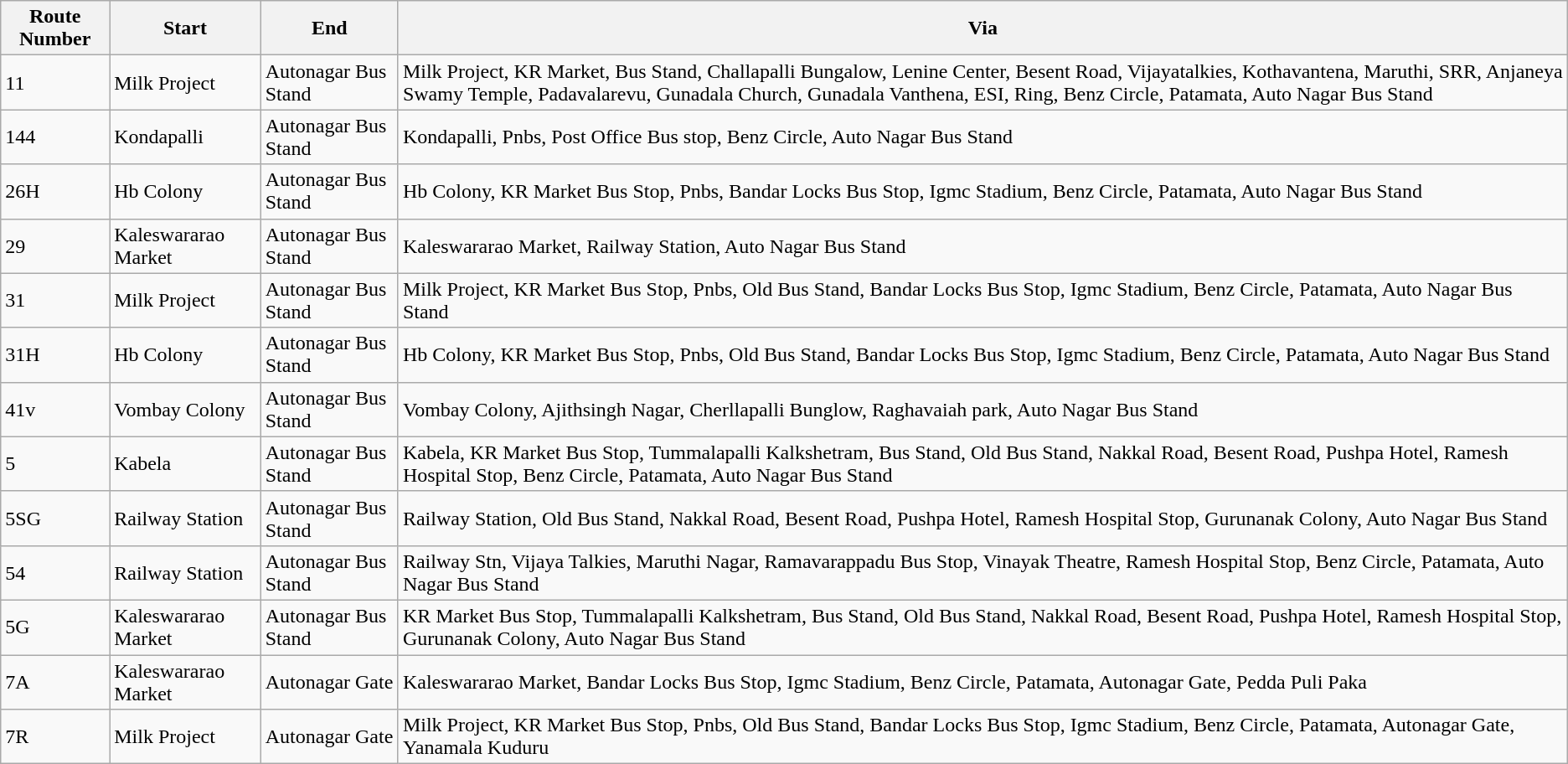<table class="sortable wikitable">
<tr>
<th>Route Number</th>
<th>Start</th>
<th>End</th>
<th>Via</th>
</tr>
<tr>
<td>11</td>
<td>Milk Project</td>
<td>Autonagar Bus Stand</td>
<td>Milk Project, KR Market, Bus Stand, Challapalli Bungalow, Lenine Center, Besent Road, Vijayatalkies, Kothavantena, Maruthi, SRR, Anjaneya Swamy Temple, Padavalarevu, Gunadala Church, Gunadala Vanthena, ESI, Ring, Benz Circle, Patamata, Auto Nagar Bus Stand</td>
</tr>
<tr>
<td>144</td>
<td>Kondapalli</td>
<td>Autonagar Bus Stand</td>
<td>Kondapalli, Pnbs, Post Office Bus stop, Benz Circle, Auto Nagar Bus Stand</td>
</tr>
<tr>
<td>26H</td>
<td>Hb Colony</td>
<td>Autonagar Bus Stand</td>
<td>Hb Colony, KR Market Bus Stop, Pnbs, Bandar Locks Bus Stop, Igmc Stadium, Benz Circle, Patamata, Auto Nagar Bus Stand</td>
</tr>
<tr>
<td>29</td>
<td>Kaleswararao Market</td>
<td>Autonagar Bus Stand</td>
<td>Kaleswararao Market, Railway Station, Auto Nagar Bus Stand</td>
</tr>
<tr>
<td>31</td>
<td>Milk Project</td>
<td>Autonagar Bus Stand</td>
<td>Milk Project, KR Market Bus Stop, Pnbs, Old Bus Stand, Bandar Locks Bus Stop, Igmc Stadium, Benz Circle, Patamata, Auto Nagar Bus Stand</td>
</tr>
<tr>
<td>31H</td>
<td>Hb Colony</td>
<td>Autonagar Bus Stand</td>
<td>Hb Colony, KR Market Bus Stop, Pnbs, Old Bus Stand, Bandar Locks Bus Stop, Igmc Stadium, Benz Circle, Patamata, Auto Nagar Bus Stand</td>
</tr>
<tr>
<td>41v</td>
<td>Vombay Colony</td>
<td>Autonagar Bus Stand</td>
<td>Vombay Colony, Ajithsingh Nagar, Cherllapalli Bunglow, Raghavaiah park, Auto Nagar Bus Stand</td>
</tr>
<tr>
<td>5</td>
<td>Kabela</td>
<td>Autonagar Bus Stand</td>
<td>Kabela, KR Market Bus Stop, Tummalapalli Kalkshetram, Bus Stand, Old Bus Stand, Nakkal Road, Besent Road, Pushpa Hotel, Ramesh Hospital Stop, Benz Circle, Patamata, Auto Nagar Bus Stand</td>
</tr>
<tr>
<td>5SG</td>
<td>Railway Station</td>
<td>Autonagar Bus Stand</td>
<td>Railway Station, Old Bus Stand, Nakkal Road, Besent Road, Pushpa Hotel, Ramesh Hospital Stop, Gurunanak Colony, Auto Nagar Bus Stand</td>
</tr>
<tr>
<td>54</td>
<td>Railway Station</td>
<td>Autonagar Bus Stand</td>
<td>Railway Stn, Vijaya Talkies, Maruthi Nagar, Ramavarappadu Bus Stop, Vinayak Theatre, Ramesh Hospital Stop, Benz Circle, Patamata, Auto Nagar Bus Stand</td>
</tr>
<tr>
<td>5G</td>
<td>Kaleswararao Market</td>
<td>Autonagar Bus Stand</td>
<td>KR Market Bus Stop, Tummalapalli Kalkshetram, Bus Stand, Old Bus Stand, Nakkal Road, Besent Road, Pushpa Hotel, Ramesh Hospital Stop, Gurunanak Colony, Auto Nagar Bus Stand</td>
</tr>
<tr>
<td>7A</td>
<td>Kaleswararao Market</td>
<td>Autonagar Gate</td>
<td>Kaleswararao Market, Bandar Locks Bus Stop, Igmc Stadium, Benz Circle, Patamata, Autonagar Gate, Pedda Puli Paka</td>
</tr>
<tr>
<td>7R</td>
<td>Milk Project</td>
<td>Autonagar Gate</td>
<td>Milk Project, KR Market Bus Stop, Pnbs, Old Bus Stand, Bandar Locks Bus Stop, Igmc Stadium, Benz Circle, Patamata, Autonagar Gate, Yanamala Kuduru</td>
</tr>
</table>
